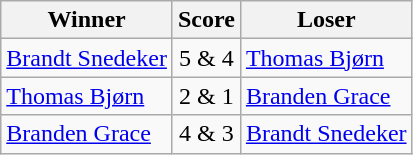<table class="wikitable" font-size:95%;">
<tr>
<th>Winner</th>
<th>Score</th>
<th>Loser</th>
</tr>
<tr>
<td><a href='#'>Brandt Snedeker</a></td>
<td align=center>5 & 4</td>
<td><a href='#'>Thomas Bjørn</a></td>
</tr>
<tr>
<td><a href='#'>Thomas Bjørn</a></td>
<td align=center>2 & 1</td>
<td><a href='#'>Branden Grace</a></td>
</tr>
<tr>
<td><a href='#'>Branden Grace</a></td>
<td align=center>4 & 3</td>
<td><a href='#'>Brandt Snedeker</a></td>
</tr>
</table>
